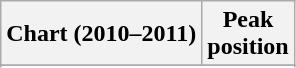<table class="wikitable sortable plainrowheaders" style="text-align:center">
<tr>
<th scope="col">Chart (2010–2011)</th>
<th scope="col">Peak<br>position</th>
</tr>
<tr>
</tr>
<tr>
</tr>
<tr>
</tr>
<tr>
</tr>
</table>
